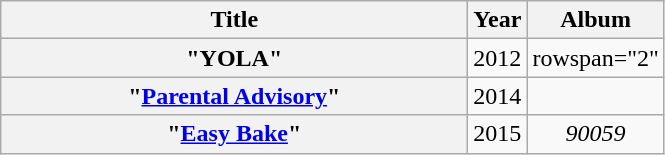<table class="wikitable plainrowheaders" style="text-align:center;">
<tr>
<th scope="col" style="width:19em;">Title</th>
<th scope="col">Year</th>
<th scope="col">Album</th>
</tr>
<tr>
<th scope="row">"YOLA"</th>
<td>2012</td>
<td>rowspan="2" </td>
</tr>
<tr>
<th scope="row">"<a href='#'>Parental Advisory</a>"</th>
<td>2014</td>
</tr>
<tr>
<th scope="row">"<a href='#'>Easy Bake</a>"<br></th>
<td>2015</td>
<td><em>90059</em></td>
</tr>
</table>
